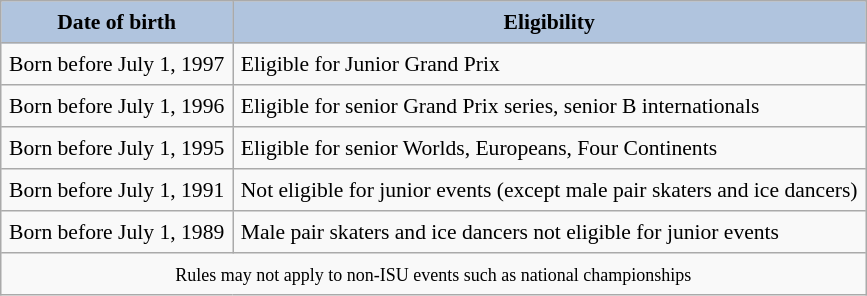<table border="2" cellpadding="5" cellspacing="0" style="margin: 1em 1em 1em 0; background: #f9f9f9; border: 1px #aaa solid; border-collapse: collapse; font-size: 90%;">
<tr bgcolor="#B0C4DE" align="center">
<th>Date of birth</th>
<th>Eligibility</th>
</tr>
<tr>
<td>Born before July 1, 1997</td>
<td>Eligible for Junior Grand Prix</td>
</tr>
<tr>
<td>Born before July 1, 1996</td>
<td>Eligible for senior Grand Prix series, senior B internationals</td>
</tr>
<tr>
<td>Born before July 1, 1995</td>
<td>Eligible for senior Worlds, Europeans, Four Continents</td>
</tr>
<tr>
<td>Born before July 1, 1991</td>
<td>Not eligible for junior events (except male pair skaters and ice dancers)</td>
</tr>
<tr>
<td>Born before July 1, 1989</td>
<td>Male pair skaters and ice dancers not eligible for junior events</td>
</tr>
<tr>
<td colspan=2 align=center><small>Rules may not apply to non-ISU events such as national championships</small></td>
</tr>
</table>
